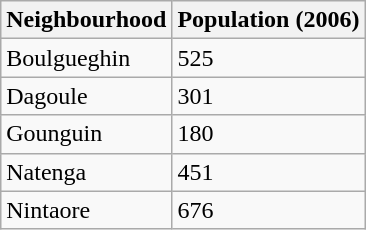<table class="wikitable">
<tr>
<th>Neighbourhood</th>
<th>Population (2006)</th>
</tr>
<tr>
<td>Boulgueghin</td>
<td>525</td>
</tr>
<tr>
<td>Dagoule</td>
<td>301</td>
</tr>
<tr>
<td>Gounguin</td>
<td>180</td>
</tr>
<tr>
<td>Natenga</td>
<td>451</td>
</tr>
<tr>
<td>Nintaore</td>
<td>676</td>
</tr>
</table>
